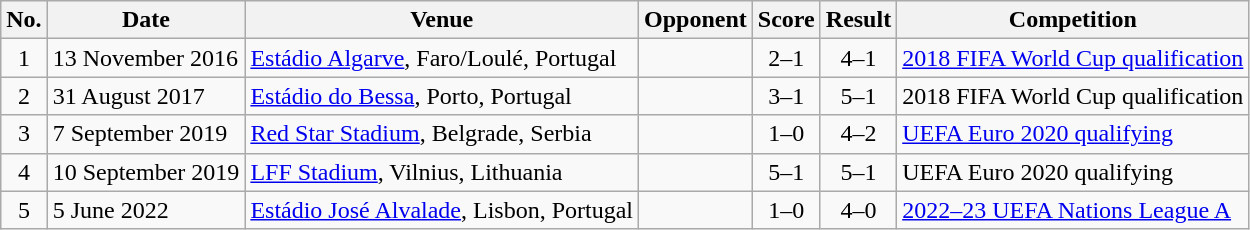<table class="wikitable sortable">
<tr>
<th>No.</th>
<th>Date</th>
<th>Venue</th>
<th>Opponent</th>
<th>Score</th>
<th>Result</th>
<th>Competition</th>
</tr>
<tr>
<td align=center>1</td>
<td>13 November 2016</td>
<td><a href='#'>Estádio Algarve</a>, Faro/Loulé, Portugal</td>
<td></td>
<td align=center>2–1</td>
<td align=center>4–1</td>
<td><a href='#'>2018 FIFA World Cup qualification</a></td>
</tr>
<tr>
<td align=center>2</td>
<td>31 August 2017</td>
<td><a href='#'>Estádio do Bessa</a>, Porto, Portugal</td>
<td></td>
<td align=center>3–1</td>
<td align=center>5–1</td>
<td>2018 FIFA World Cup qualification</td>
</tr>
<tr>
<td align=center>3</td>
<td>7 September 2019</td>
<td><a href='#'>Red Star Stadium</a>, Belgrade, Serbia</td>
<td></td>
<td align=center>1–0</td>
<td align=center>4–2</td>
<td><a href='#'>UEFA Euro 2020 qualifying</a></td>
</tr>
<tr>
<td align=center>4</td>
<td>10 September 2019</td>
<td><a href='#'>LFF Stadium</a>, Vilnius, Lithuania</td>
<td></td>
<td align=center>5–1</td>
<td align=center>5–1</td>
<td>UEFA Euro 2020 qualifying</td>
</tr>
<tr>
<td align=center>5</td>
<td>5 June 2022</td>
<td><a href='#'>Estádio José Alvalade</a>, Lisbon, Portugal</td>
<td></td>
<td align=center>1–0</td>
<td align=center>4–0</td>
<td><a href='#'>2022–23 UEFA Nations League A</a></td>
</tr>
</table>
